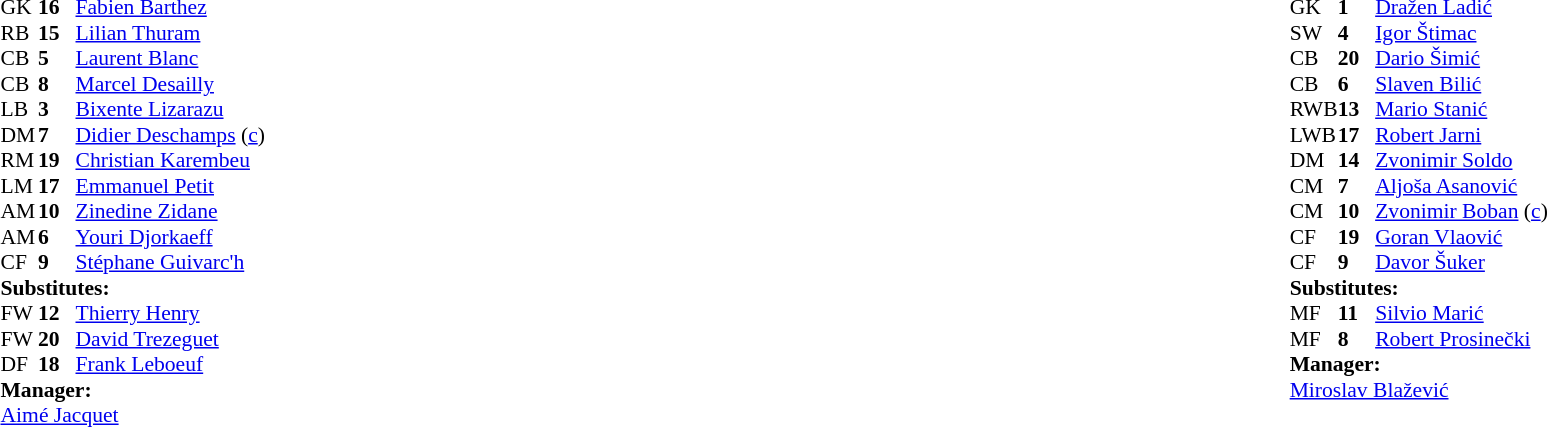<table style="width:100%">
<tr>
<td style="vertical-align:top; width:50%"><br><table style="font-size: 90%" cellspacing="0" cellpadding="0">
<tr>
<th width="25"></th>
<th width="25"></th>
</tr>
<tr>
<td>GK</td>
<td><strong>16</strong></td>
<td><a href='#'>Fabien Barthez</a></td>
</tr>
<tr>
<td>RB</td>
<td><strong>15</strong></td>
<td><a href='#'>Lilian Thuram</a></td>
</tr>
<tr>
<td>CB</td>
<td><strong>5</strong></td>
<td><a href='#'>Laurent Blanc</a></td>
<td></td>
</tr>
<tr>
<td>CB</td>
<td><strong>8</strong></td>
<td><a href='#'>Marcel Desailly</a></td>
</tr>
<tr>
<td>LB</td>
<td><strong>3</strong></td>
<td><a href='#'>Bixente Lizarazu</a></td>
</tr>
<tr>
<td>DM</td>
<td><strong>7</strong></td>
<td><a href='#'>Didier Deschamps</a> (<a href='#'>c</a>)</td>
</tr>
<tr>
<td>RM</td>
<td><strong>19</strong></td>
<td><a href='#'>Christian Karembeu</a></td>
<td></td>
<td></td>
</tr>
<tr>
<td>LM</td>
<td><strong>17</strong></td>
<td><a href='#'>Emmanuel Petit</a></td>
</tr>
<tr>
<td>AM</td>
<td><strong>10</strong></td>
<td><a href='#'>Zinedine Zidane</a></td>
</tr>
<tr>
<td>AM</td>
<td><strong>6</strong></td>
<td><a href='#'>Youri Djorkaeff</a></td>
<td></td>
<td></td>
</tr>
<tr>
<td>CF</td>
<td><strong>9</strong></td>
<td><a href='#'>Stéphane Guivarc'h</a></td>
<td></td>
<td></td>
</tr>
<tr>
<td colspan=4><strong>Substitutes:</strong></td>
</tr>
<tr>
<td>FW</td>
<td><strong>12</strong></td>
<td><a href='#'>Thierry Henry</a></td>
<td></td>
<td></td>
</tr>
<tr>
<td>FW</td>
<td><strong>20</strong></td>
<td><a href='#'>David Trezeguet</a></td>
<td></td>
<td></td>
</tr>
<tr>
<td>DF</td>
<td><strong>18</strong></td>
<td><a href='#'>Frank Leboeuf</a></td>
<td></td>
<td></td>
</tr>
<tr>
<td colspan=4><strong>Manager:</strong></td>
</tr>
<tr>
<td colspan="4"><a href='#'>Aimé Jacquet</a></td>
</tr>
</table>
</td>
<td style="vertical-align:top"></td>
<td style="vertical-align:top; width:50%"><br><table cellspacing="0" cellpadding="0" style="font-size:90%; margin:auto">
<tr>
<th width="25"></th>
<th width="25"></th>
</tr>
<tr>
<td>GK</td>
<td><strong>1</strong></td>
<td><a href='#'>Dražen Ladić</a></td>
</tr>
<tr>
<td>SW</td>
<td><strong>4</strong></td>
<td><a href='#'>Igor Štimac</a></td>
</tr>
<tr>
<td>CB</td>
<td><strong>20</strong></td>
<td><a href='#'>Dario Šimić</a></td>
<td></td>
</tr>
<tr>
<td>CB</td>
<td><strong>6</strong></td>
<td><a href='#'>Slaven Bilić</a></td>
</tr>
<tr>
<td>RWB</td>
<td><strong>13</strong></td>
<td><a href='#'>Mario Stanić</a></td>
<td></td>
<td></td>
</tr>
<tr>
<td>LWB</td>
<td><strong>17</strong></td>
<td><a href='#'>Robert Jarni</a></td>
</tr>
<tr>
<td>DM</td>
<td><strong>14</strong></td>
<td><a href='#'>Zvonimir Soldo</a></td>
</tr>
<tr>
<td>CM</td>
<td><strong>7</strong></td>
<td><a href='#'>Aljoša Asanović</a></td>
<td></td>
</tr>
<tr>
<td>CM</td>
<td><strong>10</strong></td>
<td><a href='#'>Zvonimir Boban</a> (<a href='#'>c</a>)</td>
<td></td>
<td></td>
</tr>
<tr>
<td>CF</td>
<td><strong>19</strong></td>
<td><a href='#'>Goran Vlaović</a></td>
</tr>
<tr>
<td>CF</td>
<td><strong>9</strong></td>
<td><a href='#'>Davor Šuker</a></td>
</tr>
<tr>
<td colspan=4><strong>Substitutes:</strong></td>
</tr>
<tr>
<td>MF</td>
<td><strong>11</strong></td>
<td><a href='#'>Silvio Marić</a></td>
<td></td>
<td></td>
</tr>
<tr>
<td>MF</td>
<td><strong>8</strong></td>
<td><a href='#'>Robert Prosinečki</a></td>
<td></td>
<td></td>
</tr>
<tr>
<td colspan=4><strong>Manager:</strong></td>
</tr>
<tr>
<td colspan="4"><a href='#'>Miroslav Blažević</a></td>
</tr>
</table>
</td>
</tr>
</table>
